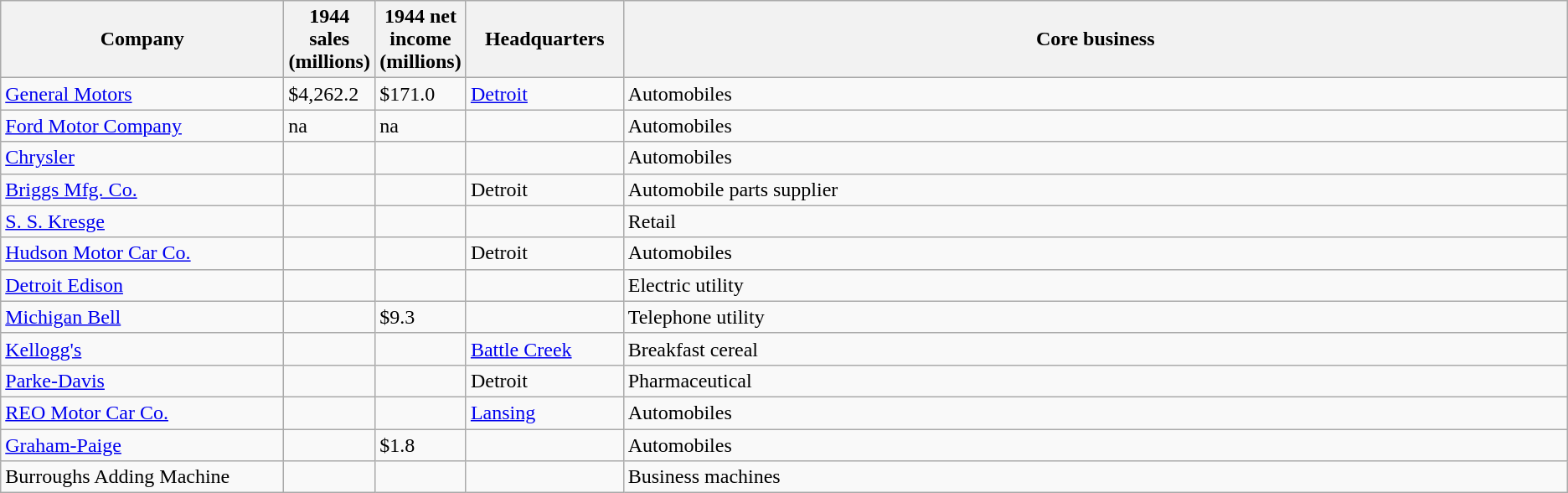<table class="wikitable sortable">
<tr>
<th bgcolor="#DDDDFF" width="18%">Company</th>
<th bgcolor="#DDDDFF" width="5%">1944 sales (millions)</th>
<th bgcolor="#DDDDFF" width="5%">1944 net income (millions)</th>
<th bgcolor="#DDDDFF" width="10%">Headquarters</th>
<th bgcolor="#DDDDFF" width="60%">Core business</th>
</tr>
<tr align="left">
<td><a href='#'>General Motors</a></td>
<td>$4,262.2</td>
<td>$171.0</td>
<td><a href='#'>Detroit</a></td>
<td>Automobiles</td>
</tr>
<tr align="left">
<td><a href='#'>Ford Motor Company</a></td>
<td>na</td>
<td>na</td>
<td></td>
<td>Automobiles</td>
</tr>
<tr align="left">
<td><a href='#'>Chrysler</a></td>
<td></td>
<td></td>
<td></td>
<td>Automobiles</td>
</tr>
<tr align="left">
<td><a href='#'>Briggs Mfg. Co.</a></td>
<td></td>
<td></td>
<td>Detroit</td>
<td>Automobile parts supplier</td>
</tr>
<tr align="left">
<td><a href='#'>S. S. Kresge</a></td>
<td></td>
<td></td>
<td></td>
<td>Retail</td>
</tr>
<tr align="left">
<td><a href='#'>Hudson Motor Car Co.</a></td>
<td></td>
<td></td>
<td>Detroit</td>
<td>Automobiles</td>
</tr>
<tr align="left">
<td><a href='#'>Detroit Edison</a></td>
<td></td>
<td></td>
<td></td>
<td>Electric utility</td>
</tr>
<tr align="left">
<td><a href='#'>Michigan Bell</a></td>
<td></td>
<td>$9.3</td>
<td></td>
<td>Telephone utility</td>
</tr>
<tr align="left">
<td><a href='#'>Kellogg's</a></td>
<td></td>
<td></td>
<td><a href='#'>Battle Creek</a></td>
<td>Breakfast cereal</td>
</tr>
<tr align="left">
<td><a href='#'>Parke-Davis</a></td>
<td></td>
<td></td>
<td>Detroit</td>
<td>Pharmaceutical</td>
</tr>
<tr align="left">
<td><a href='#'>REO Motor Car Co.</a></td>
<td></td>
<td></td>
<td><a href='#'>Lansing</a></td>
<td>Automobiles</td>
</tr>
<tr align="left">
<td><a href='#'>Graham-Paige</a></td>
<td></td>
<td>$1.8</td>
<td></td>
<td>Automobiles</td>
</tr>
<tr align="left">
<td>Burroughs Adding Machine</td>
<td></td>
<td></td>
<td></td>
<td>Business machines</td>
</tr>
</table>
